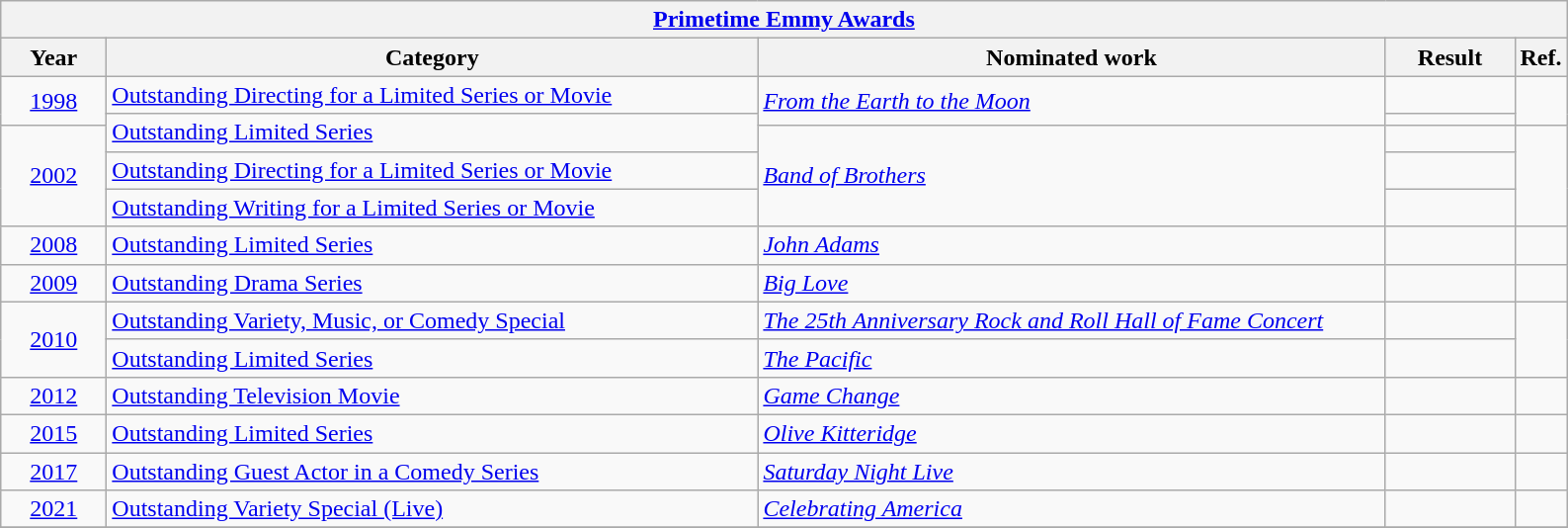<table class=wikitable>
<tr>
<th colspan=5><a href='#'>Primetime Emmy Awards</a></th>
</tr>
<tr>
<th scope="col" style="width:4em;">Year</th>
<th scope="col" style="width:27em;">Category</th>
<th scope="col" style="width:26em;">Nominated work</th>
<th scope="col" style="width:5em;">Result</th>
<th>Ref.</th>
</tr>
<tr>
<td style="text-align:center;", rowspan=2><a href='#'>1998</a></td>
<td><a href='#'>Outstanding Directing for a Limited Series or Movie</a></td>
<td rowspan=2><em><a href='#'>From the Earth to the Moon</a></em></td>
<td></td>
<td style="text-align:center;", rowspan=2></td>
</tr>
<tr>
<td rowspan=2><a href='#'>Outstanding Limited Series</a></td>
<td></td>
</tr>
<tr>
<td style="text-align:center;", rowspan=3><a href='#'>2002</a></td>
<td rowspan=3><em><a href='#'>Band of Brothers</a></em></td>
<td></td>
<td style="text-align:center;", rowspan=3></td>
</tr>
<tr>
<td><a href='#'>Outstanding Directing for a Limited Series or Movie</a></td>
<td></td>
</tr>
<tr>
<td><a href='#'>Outstanding Writing for a Limited Series or Movie</a></td>
<td></td>
</tr>
<tr>
<td style="text-align:center;"><a href='#'>2008</a></td>
<td><a href='#'>Outstanding Limited Series</a></td>
<td><em><a href='#'>John Adams</a></em></td>
<td></td>
<td style="text-align:center;"></td>
</tr>
<tr>
<td style="text-align:center;"><a href='#'>2009</a></td>
<td><a href='#'>Outstanding Drama Series</a></td>
<td><em><a href='#'>Big Love</a></em></td>
<td></td>
<td style="text-align:center;"></td>
</tr>
<tr>
<td style="text-align:center;", rowspan=2><a href='#'>2010</a></td>
<td><a href='#'>Outstanding Variety, Music, or Comedy Special</a></td>
<td><em><a href='#'>The 25th Anniversary Rock and Roll Hall of Fame Concert</a></em></td>
<td></td>
<td style="text-align:center;", rowspan=2></td>
</tr>
<tr>
<td><a href='#'>Outstanding Limited Series</a></td>
<td><em><a href='#'>The Pacific</a></em></td>
<td></td>
</tr>
<tr>
<td style="text-align:center;"><a href='#'>2012</a></td>
<td><a href='#'>Outstanding Television Movie</a></td>
<td><em><a href='#'>Game Change</a></em></td>
<td></td>
<td style="text-align:center;"></td>
</tr>
<tr>
<td style="text-align:center;"><a href='#'>2015</a></td>
<td><a href='#'>Outstanding Limited Series</a></td>
<td><em><a href='#'>Olive Kitteridge</a></em></td>
<td></td>
<td style="text-align:center;"></td>
</tr>
<tr>
<td style="text-align:center;"><a href='#'>2017</a></td>
<td><a href='#'>Outstanding Guest Actor in a Comedy Series</a></td>
<td><em><a href='#'>Saturday Night Live</a></em></td>
<td></td>
<td style="text-align:center;"></td>
</tr>
<tr>
<td style="text-align:center;"><a href='#'>2021</a></td>
<td><a href='#'>Outstanding Variety Special (Live)</a></td>
<td><em><a href='#'>Celebrating America</a></em></td>
<td></td>
<td style="text-align:center;"></td>
</tr>
<tr>
</tr>
</table>
